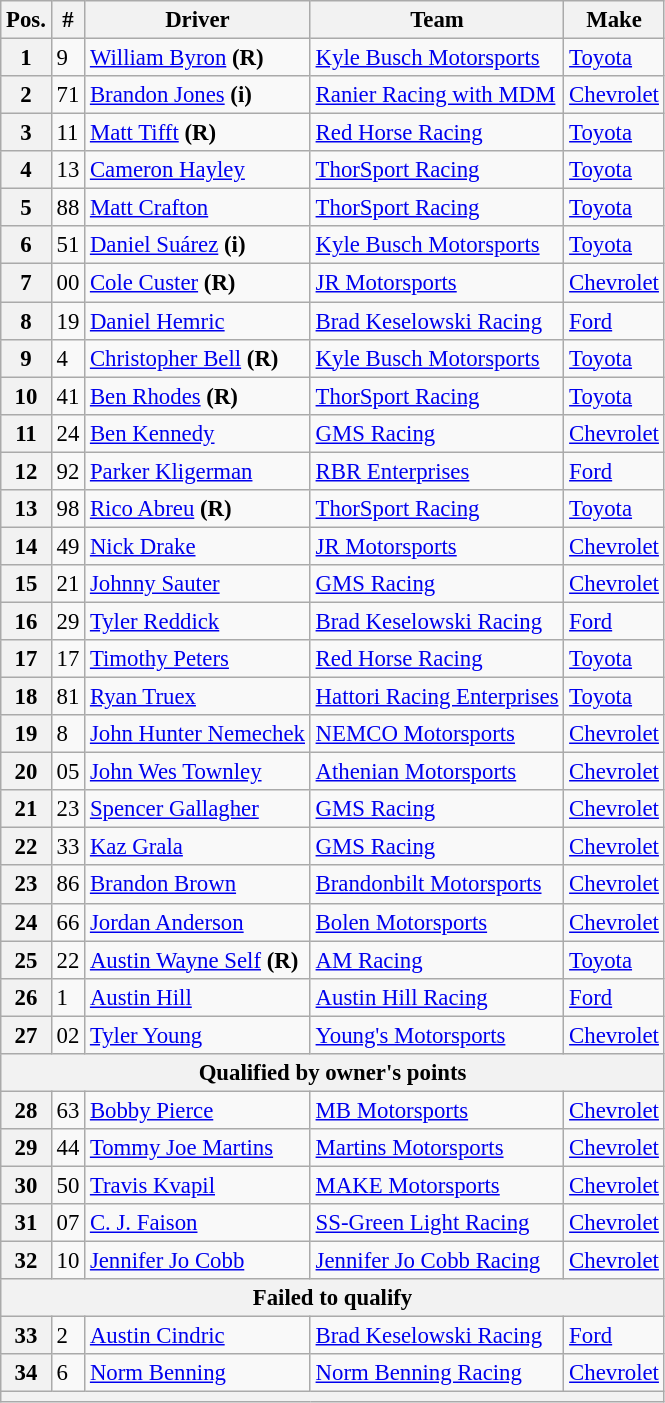<table class="wikitable" style="font-size:95%">
<tr>
<th>Pos.</th>
<th>#</th>
<th>Driver</th>
<th>Team</th>
<th>Make</th>
</tr>
<tr>
<th>1</th>
<td>9</td>
<td><a href='#'>William Byron</a> <strong>(R)</strong></td>
<td><a href='#'>Kyle Busch Motorsports</a></td>
<td><a href='#'>Toyota</a></td>
</tr>
<tr>
<th>2</th>
<td>71</td>
<td><a href='#'>Brandon Jones</a> <strong>(i)</strong></td>
<td><a href='#'>Ranier Racing with MDM</a></td>
<td><a href='#'>Chevrolet</a></td>
</tr>
<tr>
<th>3</th>
<td>11</td>
<td><a href='#'>Matt Tifft</a> <strong>(R)</strong></td>
<td><a href='#'>Red Horse Racing</a></td>
<td><a href='#'>Toyota</a></td>
</tr>
<tr>
<th>4</th>
<td>13</td>
<td><a href='#'>Cameron Hayley</a></td>
<td><a href='#'>ThorSport Racing</a></td>
<td><a href='#'>Toyota</a></td>
</tr>
<tr>
<th>5</th>
<td>88</td>
<td><a href='#'>Matt Crafton</a></td>
<td><a href='#'>ThorSport Racing</a></td>
<td><a href='#'>Toyota</a></td>
</tr>
<tr>
<th>6</th>
<td>51</td>
<td><a href='#'>Daniel Suárez</a> <strong>(i)</strong></td>
<td><a href='#'>Kyle Busch Motorsports</a></td>
<td><a href='#'>Toyota</a></td>
</tr>
<tr>
<th>7</th>
<td>00</td>
<td><a href='#'>Cole Custer</a> <strong>(R)</strong></td>
<td><a href='#'>JR Motorsports</a></td>
<td><a href='#'>Chevrolet</a></td>
</tr>
<tr>
<th>8</th>
<td>19</td>
<td><a href='#'>Daniel Hemric</a></td>
<td><a href='#'>Brad Keselowski Racing</a></td>
<td><a href='#'>Ford</a></td>
</tr>
<tr>
<th>9</th>
<td>4</td>
<td><a href='#'>Christopher Bell</a> <strong>(R)</strong></td>
<td><a href='#'>Kyle Busch Motorsports</a></td>
<td><a href='#'>Toyota</a></td>
</tr>
<tr>
<th>10</th>
<td>41</td>
<td><a href='#'>Ben Rhodes</a> <strong>(R)</strong></td>
<td><a href='#'>ThorSport Racing</a></td>
<td><a href='#'>Toyota</a></td>
</tr>
<tr>
<th>11</th>
<td>24</td>
<td><a href='#'>Ben Kennedy</a></td>
<td><a href='#'>GMS Racing</a></td>
<td><a href='#'>Chevrolet</a></td>
</tr>
<tr>
<th>12</th>
<td>92</td>
<td><a href='#'>Parker Kligerman</a></td>
<td><a href='#'>RBR Enterprises</a></td>
<td><a href='#'>Ford</a></td>
</tr>
<tr>
<th>13</th>
<td>98</td>
<td><a href='#'>Rico Abreu</a> <strong>(R)</strong></td>
<td><a href='#'>ThorSport Racing</a></td>
<td><a href='#'>Toyota</a></td>
</tr>
<tr>
<th>14</th>
<td>49</td>
<td><a href='#'>Nick Drake</a></td>
<td><a href='#'>JR Motorsports</a></td>
<td><a href='#'>Chevrolet</a></td>
</tr>
<tr>
<th>15</th>
<td>21</td>
<td><a href='#'>Johnny Sauter</a></td>
<td><a href='#'>GMS Racing</a></td>
<td><a href='#'>Chevrolet</a></td>
</tr>
<tr>
<th>16</th>
<td>29</td>
<td><a href='#'>Tyler Reddick</a></td>
<td><a href='#'>Brad Keselowski Racing</a></td>
<td><a href='#'>Ford</a></td>
</tr>
<tr>
<th>17</th>
<td>17</td>
<td><a href='#'>Timothy Peters</a></td>
<td><a href='#'>Red Horse Racing</a></td>
<td><a href='#'>Toyota</a></td>
</tr>
<tr>
<th>18</th>
<td>81</td>
<td><a href='#'>Ryan Truex</a></td>
<td><a href='#'>Hattori Racing Enterprises</a></td>
<td><a href='#'>Toyota</a></td>
</tr>
<tr>
<th>19</th>
<td>8</td>
<td><a href='#'>John Hunter Nemechek</a></td>
<td><a href='#'>NEMCO Motorsports</a></td>
<td><a href='#'>Chevrolet</a></td>
</tr>
<tr>
<th>20</th>
<td>05</td>
<td><a href='#'>John Wes Townley</a></td>
<td><a href='#'>Athenian Motorsports</a></td>
<td><a href='#'>Chevrolet</a></td>
</tr>
<tr>
<th>21</th>
<td>23</td>
<td><a href='#'>Spencer Gallagher</a></td>
<td><a href='#'>GMS Racing</a></td>
<td><a href='#'>Chevrolet</a></td>
</tr>
<tr>
<th>22</th>
<td>33</td>
<td><a href='#'>Kaz Grala</a></td>
<td><a href='#'>GMS Racing</a></td>
<td><a href='#'>Chevrolet</a></td>
</tr>
<tr>
<th>23</th>
<td>86</td>
<td><a href='#'>Brandon Brown</a></td>
<td><a href='#'>Brandonbilt Motorsports</a></td>
<td><a href='#'>Chevrolet</a></td>
</tr>
<tr>
<th>24</th>
<td>66</td>
<td><a href='#'>Jordan Anderson</a></td>
<td><a href='#'>Bolen Motorsports</a></td>
<td><a href='#'>Chevrolet</a></td>
</tr>
<tr>
<th>25</th>
<td>22</td>
<td><a href='#'>Austin Wayne Self</a> <strong>(R)</strong></td>
<td><a href='#'>AM Racing</a></td>
<td><a href='#'>Toyota</a></td>
</tr>
<tr>
<th>26</th>
<td>1</td>
<td><a href='#'>Austin Hill</a></td>
<td><a href='#'>Austin Hill Racing</a></td>
<td><a href='#'>Ford</a></td>
</tr>
<tr>
<th>27</th>
<td>02</td>
<td><a href='#'>Tyler Young</a></td>
<td><a href='#'>Young's Motorsports</a></td>
<td><a href='#'>Chevrolet</a></td>
</tr>
<tr>
<th colspan="5">Qualified by owner's points</th>
</tr>
<tr>
<th>28</th>
<td>63</td>
<td><a href='#'>Bobby Pierce</a></td>
<td><a href='#'>MB Motorsports</a></td>
<td><a href='#'>Chevrolet</a></td>
</tr>
<tr>
<th>29</th>
<td>44</td>
<td><a href='#'>Tommy Joe Martins</a></td>
<td><a href='#'>Martins Motorsports</a></td>
<td><a href='#'>Chevrolet</a></td>
</tr>
<tr>
<th>30</th>
<td>50</td>
<td><a href='#'>Travis Kvapil</a></td>
<td><a href='#'>MAKE Motorsports</a></td>
<td><a href='#'>Chevrolet</a></td>
</tr>
<tr>
<th>31</th>
<td>07</td>
<td><a href='#'>C. J. Faison</a></td>
<td><a href='#'>SS-Green Light Racing</a></td>
<td><a href='#'>Chevrolet</a></td>
</tr>
<tr>
<th>32</th>
<td>10</td>
<td><a href='#'>Jennifer Jo Cobb</a></td>
<td><a href='#'>Jennifer Jo Cobb Racing</a></td>
<td><a href='#'>Chevrolet</a></td>
</tr>
<tr>
<th colspan="5">Failed to qualify</th>
</tr>
<tr>
<th>33</th>
<td>2</td>
<td><a href='#'>Austin Cindric</a></td>
<td><a href='#'>Brad Keselowski Racing</a></td>
<td><a href='#'>Ford</a></td>
</tr>
<tr>
<th>34</th>
<td>6</td>
<td><a href='#'>Norm Benning</a></td>
<td><a href='#'>Norm Benning Racing</a></td>
<td><a href='#'>Chevrolet</a></td>
</tr>
<tr>
<th colspan="5"></th>
</tr>
</table>
